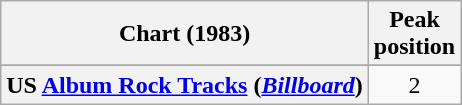<table class="wikitable sortable plainrowheaders">
<tr>
<th>Chart (1983)</th>
<th>Peak<br>position</th>
</tr>
<tr>
</tr>
<tr>
<th scope="row">US <a href='#'>Album Rock Tracks</a> (<em><a href='#'>Billboard</a></em>)</th>
<td align="center">2</td>
</tr>
</table>
